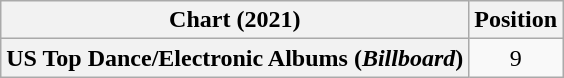<table class="wikitable plainrowheaders" style="text-align:center">
<tr>
<th scope="col">Chart (2021)</th>
<th scope="col">Position</th>
</tr>
<tr>
<th scope="row">US Top Dance/Electronic Albums (<em>Billboard</em>)</th>
<td>9</td>
</tr>
</table>
